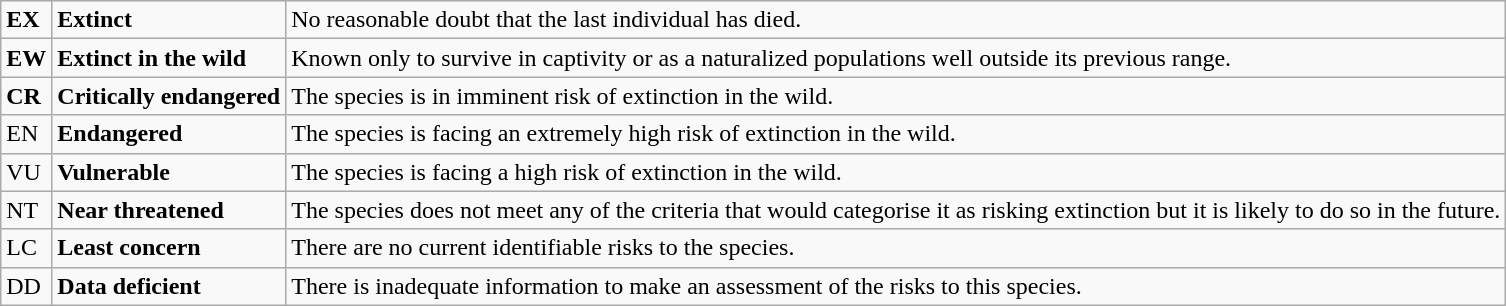<table class="wikitable" style="text-align:left">
<tr>
<td><strong>EX</strong></td>
<td><strong>Extinct</strong></td>
<td>No reasonable doubt that the last individual has died.</td>
</tr>
<tr>
<td><strong>E<span>W</span></strong></td>
<td><strong>Extinct in the wild</strong></td>
<td>Known only to survive in captivity or as a naturalized populations well outside its previous range.</td>
</tr>
<tr>
<td><span><strong>CR</strong></span></td>
<td><strong>Critically endangered</strong></td>
<td>The species is in imminent risk of extinction in the wild.</td>
</tr>
<tr>
<td><span>EN</span></td>
<td><strong>Endangered</strong></td>
<td>The species is facing an extremely high risk of extinction in the wild.</td>
</tr>
<tr>
<td><span>VU</span></td>
<td><strong>Vulnerable</strong></td>
<td>The species is facing a high risk of extinction in the wild.</td>
</tr>
<tr>
<td><span>NT</span></td>
<td><strong>Near threatened</strong></td>
<td>The species does not meet any of the criteria that would categorise it as risking extinction but it is likely to do so in the future.</td>
</tr>
<tr>
<td>LC</td>
<td><strong>Least concern</strong></td>
<td>There are no current identifiable risks to the species.</td>
</tr>
<tr>
<td><span>DD</span></td>
<td><strong>Data deficient</strong></td>
<td>There is inadequate information to make an assessment of the risks to this species.</td>
</tr>
</table>
